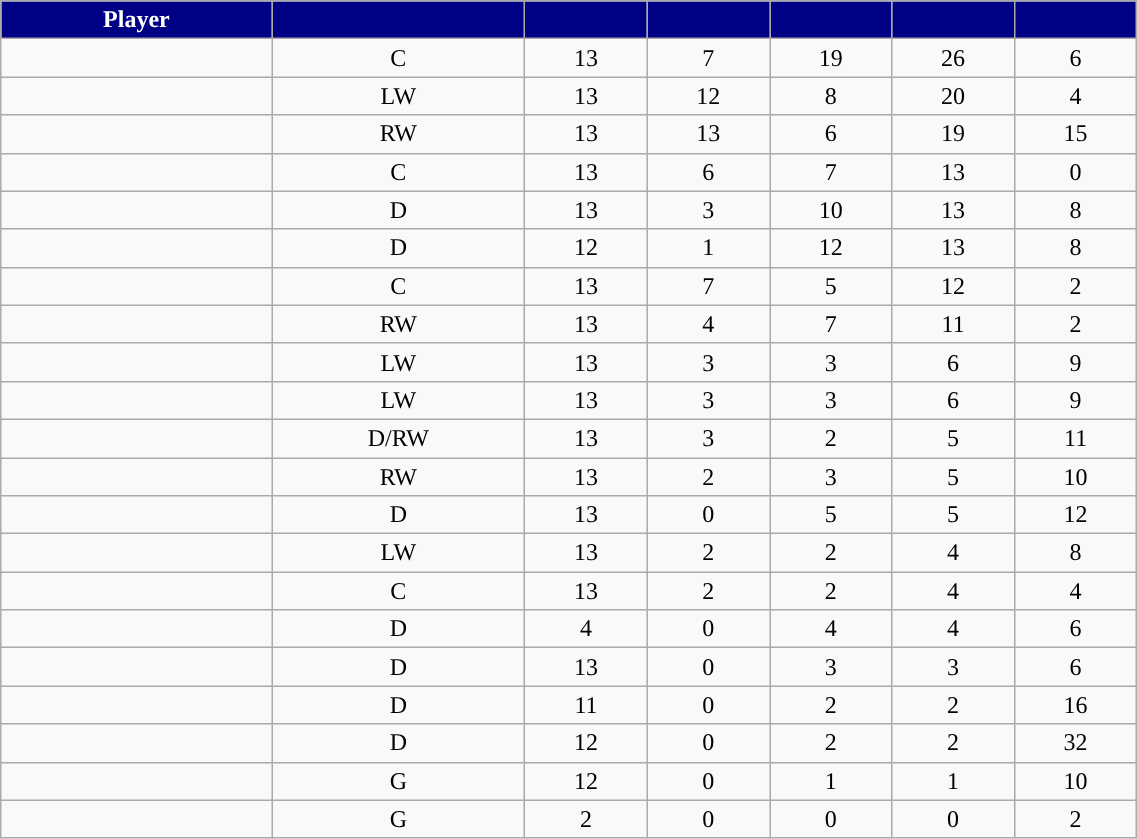<table style="width:60%;" class="wikitable sortable">
<tr align=center>
<th style="color:white; background:#000084; ">Player</th>
<th style="color:white; background:#000084; "></th>
<th style="color:white; background:#000084; "></th>
<th style="color:white; background:#000084; "></th>
<th style="color:white; background:#000084; "></th>
<th style="color:white; background:#000084; "></th>
<th style="color:white; background:#000084; "></th>
</tr>
<tr align="center">
<td align="right"></td>
<td>C</td>
<td>13</td>
<td>7</td>
<td>19</td>
<td>26</td>
<td>6</td>
</tr>
<tr align="center">
<td align="right"></td>
<td>LW</td>
<td>13</td>
<td>12</td>
<td>8</td>
<td>20</td>
<td>4</td>
</tr>
<tr align="center">
<td align="right"></td>
<td>RW</td>
<td>13</td>
<td>13</td>
<td>6</td>
<td>19</td>
<td>15</td>
</tr>
<tr align="center">
<td align="right"></td>
<td>C</td>
<td>13</td>
<td>6</td>
<td>7</td>
<td>13</td>
<td>0</td>
</tr>
<tr align="center">
<td align="right"></td>
<td>D</td>
<td>13</td>
<td>3</td>
<td>10</td>
<td>13</td>
<td>8</td>
</tr>
<tr align="center">
<td align="right"></td>
<td>D</td>
<td>12</td>
<td>1</td>
<td>12</td>
<td>13</td>
<td>8</td>
</tr>
<tr align="center">
<td align="right"></td>
<td>C</td>
<td>13</td>
<td>7</td>
<td>5</td>
<td>12</td>
<td>2</td>
</tr>
<tr align="center">
<td align="right"></td>
<td>RW</td>
<td>13</td>
<td>4</td>
<td>7</td>
<td>11</td>
<td>2</td>
</tr>
<tr align="center">
<td align="right"></td>
<td>LW</td>
<td>13</td>
<td>3</td>
<td>3</td>
<td>6</td>
<td>9</td>
</tr>
<tr align="center">
<td align="right"></td>
<td>LW</td>
<td>13</td>
<td>3</td>
<td>3</td>
<td>6</td>
<td>9</td>
</tr>
<tr align="center">
<td align="right"></td>
<td>D/RW</td>
<td>13</td>
<td>3</td>
<td>2</td>
<td>5</td>
<td>11</td>
</tr>
<tr align="center">
<td align="right"></td>
<td>RW</td>
<td>13</td>
<td>2</td>
<td>3</td>
<td>5</td>
<td>10</td>
</tr>
<tr align="center">
<td align="right"></td>
<td>D</td>
<td>13</td>
<td>0</td>
<td>5</td>
<td>5</td>
<td>12</td>
</tr>
<tr align="center">
<td align="right"></td>
<td>LW</td>
<td>13</td>
<td>2</td>
<td>2</td>
<td>4</td>
<td>8</td>
</tr>
<tr align="center">
<td align="right"></td>
<td>C</td>
<td>13</td>
<td>2</td>
<td>2</td>
<td>4</td>
<td>4</td>
</tr>
<tr align="center">
<td align="right"></td>
<td>D</td>
<td>4</td>
<td>0</td>
<td>4</td>
<td>4</td>
<td>6</td>
</tr>
<tr align="center">
<td align="right"></td>
<td>D</td>
<td>13</td>
<td>0</td>
<td>3</td>
<td>3</td>
<td>6</td>
</tr>
<tr align="center">
<td align="right"></td>
<td>D</td>
<td>11</td>
<td>0</td>
<td>2</td>
<td>2</td>
<td>16</td>
</tr>
<tr align="center">
<td align="right"></td>
<td>D</td>
<td>12</td>
<td>0</td>
<td>2</td>
<td>2</td>
<td>32</td>
</tr>
<tr align="center">
<td align="right"></td>
<td>G</td>
<td>12</td>
<td>0</td>
<td>1</td>
<td>1</td>
<td>10</td>
</tr>
<tr align="center">
<td align="right"></td>
<td>G</td>
<td>2</td>
<td>0</td>
<td>0</td>
<td>0</td>
<td>2</td>
</tr>
</table>
